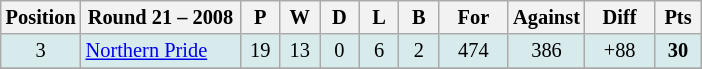<table class="wikitable" style="text-align:center; font-size:85%;">
<tr>
<th width=40 abbr="Position">Position</th>
<th width=100>Round 21 – 2008</th>
<th width=20 abbr="Played">P</th>
<th width=20 abbr="Won">W</th>
<th width=20 abbr="Drawn">D</th>
<th width=20 abbr="Lost">L</th>
<th width=20 abbr="Bye">B</th>
<th width=40 abbr="Points for">For</th>
<th width=40 abbr="Points against">Against</th>
<th width=40 abbr="Points difference">Diff</th>
<th width=25 abbr="Points">Pts</th>
</tr>
<tr style="background: #d7ebed;">
<td>3</td>
<td style="text-align:left;"> <a href='#'>Northern Pride</a></td>
<td>19</td>
<td>13</td>
<td>0</td>
<td>6</td>
<td>2</td>
<td>474</td>
<td>386</td>
<td>+88</td>
<td><strong>30</strong></td>
</tr>
<tr>
</tr>
</table>
